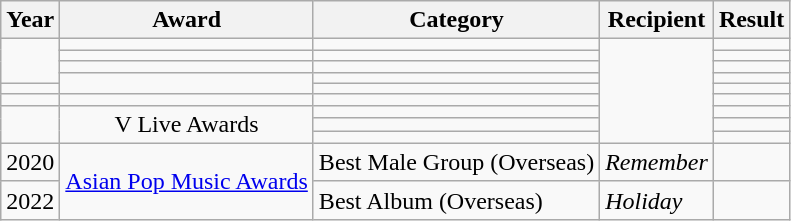<table class="wikitable">
<tr>
<th>Year</th>
<th>Award</th>
<th>Category</th>
<th>Recipient</th>
<th>Result</th>
</tr>
<tr>
<td rowspan="4"></td>
<td></td>
<td></td>
<td rowspan="9"></td>
<td></td>
</tr>
<tr>
<td></td>
<td></td>
<td></td>
</tr>
<tr>
<td></td>
<td></td>
<td></td>
</tr>
<tr>
<td rowspan="2"></td>
<td></td>
<td></td>
</tr>
<tr>
<td></td>
<td></td>
<td></td>
</tr>
<tr>
<td></td>
<td></td>
<td></td>
<td></td>
</tr>
<tr>
<td rowspan="3"></td>
<td rowspan="3" align="center">V Live Awards</td>
<td></td>
<td></td>
</tr>
<tr>
<td></td>
<td></td>
</tr>
<tr>
<td></td>
<td></td>
</tr>
<tr>
<td align=center>2020</td>
<td align=center rowspan="2"><a href='#'>Asian Pop Music Awards</a></td>
<td align=center>Best Male Group (Overseas)</td>
<td><em>Remember</em></td>
<td></td>
</tr>
<tr>
<td>2022</td>
<td>Best Album (Overseas)</td>
<td><em>Holiday</em></td>
<td></td>
</tr>
</table>
